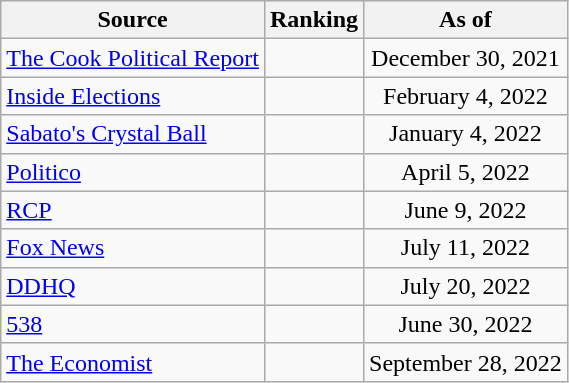<table class="wikitable" style="text-align:center">
<tr>
<th>Source</th>
<th>Ranking</th>
<th>As of</th>
</tr>
<tr>
<td align=left><a href='#'>The Cook Political Report</a></td>
<td></td>
<td>December 30, 2021</td>
</tr>
<tr>
<td align=left><a href='#'>Inside Elections</a></td>
<td></td>
<td>February 4, 2022</td>
</tr>
<tr>
<td align=left><a href='#'>Sabato's Crystal Ball</a></td>
<td></td>
<td>January 4, 2022</td>
</tr>
<tr>
<td align=left><a href='#'>Politico</a></td>
<td></td>
<td>April 5, 2022</td>
</tr>
<tr>
<td align="left"><a href='#'>RCP</a></td>
<td></td>
<td>June 9, 2022</td>
</tr>
<tr>
<td align=left><a href='#'>Fox News</a></td>
<td></td>
<td>July 11, 2022</td>
</tr>
<tr>
<td align="left"><a href='#'>DDHQ</a></td>
<td></td>
<td>July 20, 2022</td>
</tr>
<tr>
<td align="left"><a href='#'>538</a></td>
<td></td>
<td>June 30, 2022</td>
</tr>
<tr>
<td align="left"><a href='#'>The Economist</a></td>
<td></td>
<td>September 28, 2022</td>
</tr>
</table>
